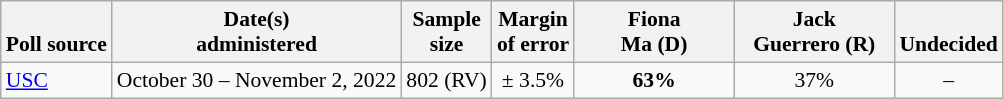<table class="wikitable" style="font-size:90%;text-align:center;">
<tr valign=bottom>
<th>Poll source</th>
<th>Date(s)<br>administered</th>
<th>Sample<br>size</th>
<th>Margin<br>of error</th>
<th style="width:100px;">Fiona<br>Ma (D)</th>
<th style="width:100px;">Jack<br>Guerrero (R)</th>
<th>Undecided</th>
</tr>
<tr>
<td style="text-align:left;"><a href='#'>USC</a></td>
<td>October 30 – November 2, 2022</td>
<td>802 (RV)</td>
<td>± 3.5%</td>
<td><strong>63%</strong></td>
<td>37%</td>
<td>–</td>
</tr>
</table>
